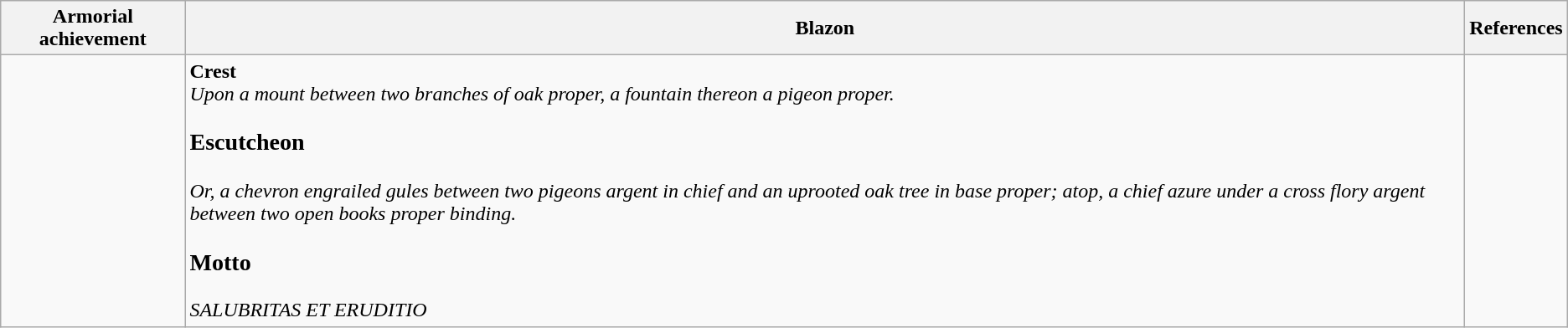<table class="wikitable">
<tr>
<th>Armorial achievement</th>
<th>Blazon</th>
<th>References</th>
</tr>
<tr>
<td></td>
<td><strong>Crest</strong><br><em>Upon a mount between two branches of oak proper, a fountain thereon a pigeon proper.</em><h3>Escutcheon</h3><em>Or, a chevron engrailed gules between two pigeons argent in chief and an uprooted oak tree in base proper; atop, a chief azure under a cross flory argent between two open books proper binding.</em><h3>Motto</h3><em>SALUBRITAS ET ERUDITIO</em></td>
<td></td>
</tr>
</table>
